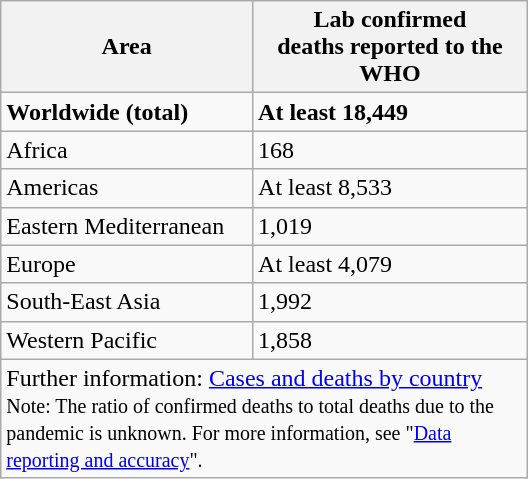<table class="wikitable" style="max-width: 22em; float: right; clear: right; margin:0 0 0.5em 1em;">
<tr>
<th>Area</th>
<th>Lab confirmed<br>deaths reported to the WHO</th>
</tr>
<tr>
<td style="text-align:left"><strong>Worldwide (total)</strong></td>
<td><strong>At least 18,449</strong></td>
</tr>
<tr>
<td style="text-align:left">Africa</td>
<td>168</td>
</tr>
<tr>
<td style="text-align:left">Americas</td>
<td>At least 8,533</td>
</tr>
<tr>
<td style="text-align:left">Eastern Mediterranean</td>
<td>1,019</td>
</tr>
<tr>
<td style="text-align:left">Europe</td>
<td>At least 4,079</td>
</tr>
<tr>
<td style="text-align:left">South-East Asia</td>
<td>1,992</td>
</tr>
<tr>
<td style="text-align:left">Western Pacific</td>
<td>1,858</td>
</tr>
<tr>
<td colspan="2">Further information: <a href='#'>Cases and deaths by country</a><br><small>Note: The ratio of confirmed deaths to total deaths due to the pandemic is unknown. For more information, see "<a href='#'>Data reporting and accuracy</a>".</small></td>
</tr>
</table>
